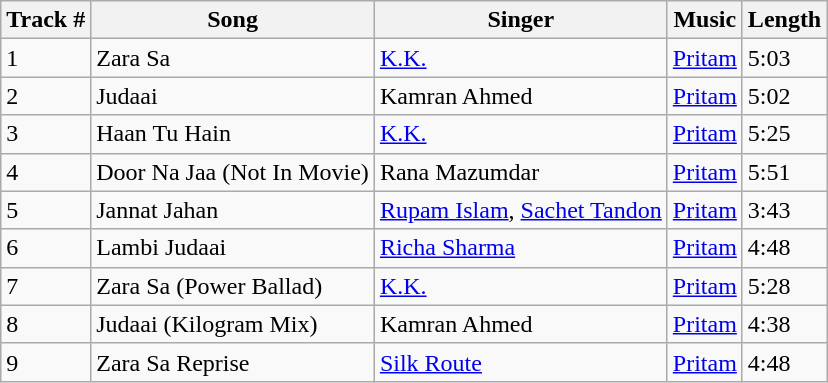<table class="wikitable sortable style="font-size:95%;">
<tr>
<th>Track #</th>
<th>Song</th>
<th>Singer</th>
<th>Music</th>
<th>Length</th>
</tr>
<tr>
<td>1</td>
<td>Zara Sa</td>
<td><a href='#'>K.K.</a></td>
<td><a href='#'>Pritam</a></td>
<td>5:03</td>
</tr>
<tr>
<td>2</td>
<td>Judaai</td>
<td>Kamran Ahmed</td>
<td><a href='#'>Pritam</a></td>
<td>5:02</td>
</tr>
<tr>
<td>3</td>
<td>Haan Tu Hain</td>
<td><a href='#'>K.K.</a></td>
<td><a href='#'>Pritam</a></td>
<td>5:25</td>
</tr>
<tr>
<td>4</td>
<td>Door Na Jaa (Not In Movie)</td>
<td>Rana Mazumdar</td>
<td><a href='#'>Pritam</a></td>
<td>5:51</td>
</tr>
<tr>
<td>5</td>
<td>Jannat Jahan</td>
<td><a href='#'>Rupam Islam</a>, <a href='#'>Sachet Tandon</a></td>
<td><a href='#'>Pritam</a></td>
<td>3:43</td>
</tr>
<tr>
<td>6</td>
<td>Lambi Judaai</td>
<td><a href='#'>Richa Sharma</a></td>
<td><a href='#'>Pritam</a></td>
<td>4:48</td>
</tr>
<tr>
<td>7</td>
<td>Zara Sa (Power Ballad)</td>
<td><a href='#'>K.K.</a></td>
<td><a href='#'>Pritam</a></td>
<td>5:28</td>
</tr>
<tr>
<td>8</td>
<td>Judaai (Kilogram Mix)</td>
<td>Kamran Ahmed</td>
<td><a href='#'>Pritam</a></td>
<td>4:38</td>
</tr>
<tr>
<td>9</td>
<td>Zara Sa Reprise</td>
<td><a href='#'>Silk Route</a></td>
<td><a href='#'>Pritam</a></td>
<td>4:48</td>
</tr>
</table>
